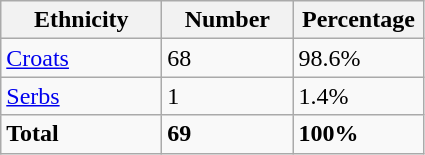<table class="wikitable">
<tr>
<th width="100px">Ethnicity</th>
<th width="80px">Number</th>
<th width="80px">Percentage</th>
</tr>
<tr>
<td><a href='#'>Croats</a></td>
<td>68</td>
<td>98.6%</td>
</tr>
<tr>
<td><a href='#'>Serbs</a></td>
<td>1</td>
<td>1.4%</td>
</tr>
<tr>
<td><strong>Total</strong></td>
<td><strong>69</strong></td>
<td><strong>100%</strong></td>
</tr>
</table>
